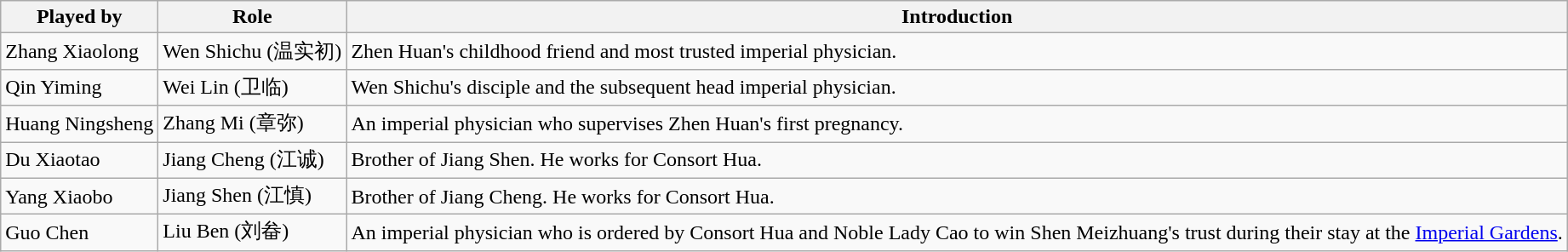<table class="wikitable">
<tr>
<th>Played by</th>
<th>Role</th>
<th>Introduction</th>
</tr>
<tr>
<td>Zhang Xiaolong</td>
<td>Wen Shichu (温实初)</td>
<td>Zhen Huan's childhood friend and most trusted imperial physician.</td>
</tr>
<tr>
<td>Qin Yiming</td>
<td>Wei Lin (卫临)</td>
<td>Wen Shichu's disciple and the subsequent head imperial physician.</td>
</tr>
<tr>
<td>Huang Ningsheng</td>
<td>Zhang Mi (章弥)</td>
<td>An imperial physician who supervises Zhen Huan's first pregnancy.</td>
</tr>
<tr>
<td>Du Xiaotao</td>
<td>Jiang Cheng (江诚)</td>
<td>Brother of Jiang Shen. He works for Consort Hua.</td>
</tr>
<tr>
<td>Yang Xiaobo</td>
<td>Jiang Shen (江慎)</td>
<td>Brother of Jiang Cheng. He works for Consort Hua.</td>
</tr>
<tr>
<td>Guo Chen</td>
<td>Liu Ben (刘畚)</td>
<td>An imperial physician who is ordered by Consort Hua and Noble Lady Cao to win Shen Meizhuang's trust during their stay at the <a href='#'>Imperial Gardens</a>.</td>
</tr>
</table>
